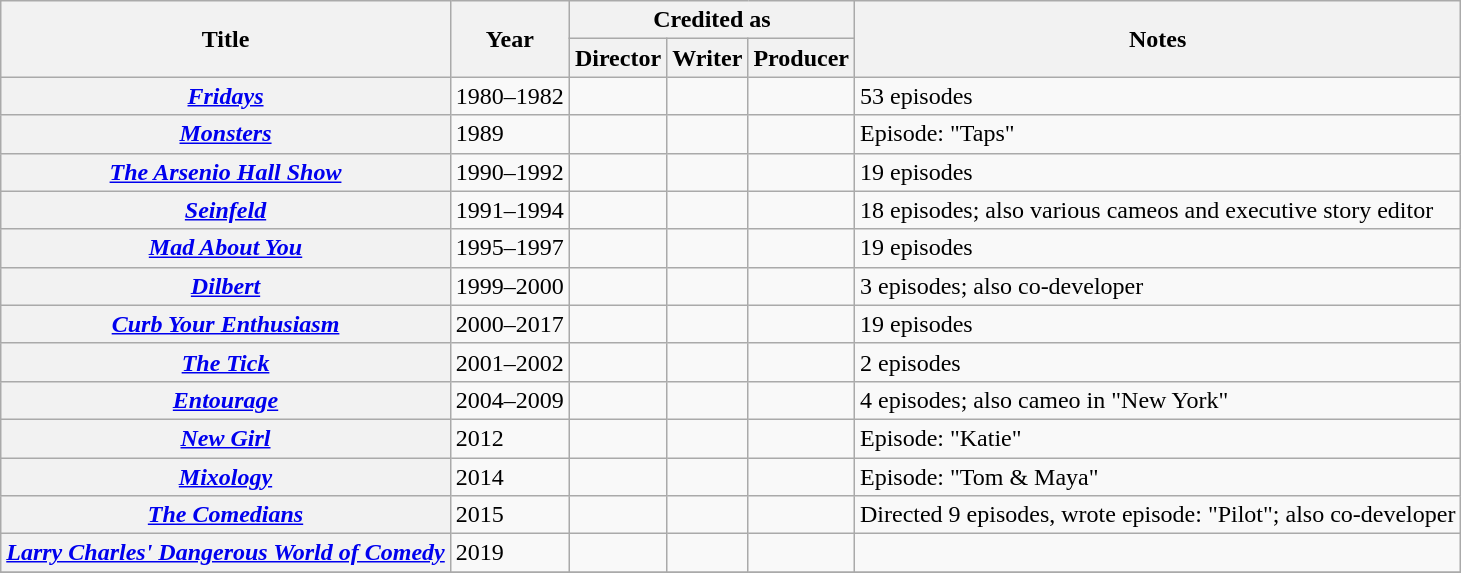<table class="wikitable sortable plainrowheaders">
<tr>
<th rowspan="2" scope="col">Title</th>
<th rowspan="2" scope="col">Year</th>
<th colspan="3" scope="col">Credited as</th>
<th rowspan="2" scope="col" class="unsortable">Notes</th>
</tr>
<tr>
<th>Director</th>
<th>Writer</th>
<th>Producer</th>
</tr>
<tr>
<th scope="row"><em><a href='#'>Fridays</a></em></th>
<td>1980–1982</td>
<td></td>
<td></td>
<td></td>
<td>53 episodes</td>
</tr>
<tr>
<th scope="row"><em><a href='#'>Monsters</a></em></th>
<td>1989</td>
<td></td>
<td></td>
<td></td>
<td>Episode: "Taps"</td>
</tr>
<tr>
<th scope="row"><em><a href='#'>The Arsenio Hall Show</a></em></th>
<td>1990–1992</td>
<td></td>
<td></td>
<td></td>
<td>19 episodes</td>
</tr>
<tr>
<th scope="row"><em><a href='#'>Seinfeld</a></em></th>
<td>1991–1994</td>
<td></td>
<td></td>
<td></td>
<td>18 episodes; also various cameos and executive story editor</td>
</tr>
<tr>
<th scope="row"><em><a href='#'>Mad About You</a></em></th>
<td>1995–1997</td>
<td></td>
<td></td>
<td></td>
<td>19 episodes</td>
</tr>
<tr>
<th scope="row"><em><a href='#'>Dilbert</a></em></th>
<td>1999–2000</td>
<td></td>
<td></td>
<td></td>
<td>3 episodes; also co-developer</td>
</tr>
<tr>
<th scope="row"><em><a href='#'>Curb Your Enthusiasm</a></em></th>
<td>2000–2017</td>
<td></td>
<td></td>
<td></td>
<td>19 episodes</td>
</tr>
<tr>
<th scope="row"><em><a href='#'>The Tick</a></em></th>
<td>2001–2002</td>
<td></td>
<td></td>
<td></td>
<td>2 episodes</td>
</tr>
<tr>
<th scope="row"><em><a href='#'>Entourage</a></em></th>
<td>2004–2009</td>
<td></td>
<td></td>
<td></td>
<td>4 episodes; also cameo in "New York"</td>
</tr>
<tr>
<th scope="row"><em><a href='#'>New Girl</a></em></th>
<td>2012</td>
<td></td>
<td></td>
<td></td>
<td>Episode: "Katie"</td>
</tr>
<tr>
<th scope="row"><em><a href='#'>Mixology</a></em></th>
<td>2014</td>
<td></td>
<td></td>
<td></td>
<td>Episode: "Tom & Maya"</td>
</tr>
<tr>
<th scope="row"><em><a href='#'>The Comedians</a></em></th>
<td>2015</td>
<td></td>
<td></td>
<td></td>
<td>Directed 9 episodes, wrote episode: "Pilot"; also co-developer</td>
</tr>
<tr>
<th scope="row"><em><a href='#'>Larry Charles' Dangerous World of Comedy</a></em></th>
<td>2019</td>
<td></td>
<td></td>
<td></td>
<td></td>
</tr>
<tr>
</tr>
</table>
